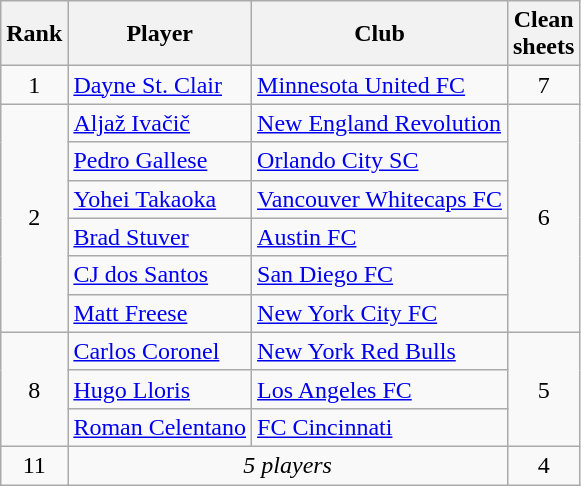<table class="wikitable" style="text-align:center">
<tr>
<th>Rank</th>
<th>Player</th>
<th>Club</th>
<th>Clean<br>sheets</th>
</tr>
<tr>
<td>1</td>
<td align="left"> <a href='#'>Dayne St. Clair</a></td>
<td align="left"><a href='#'>Minnesota United FC</a></td>
<td>7</td>
</tr>
<tr>
<td rowspan=6>2</td>
<td align="left"> <a href='#'>Aljaž Ivačič</a></td>
<td align="left"><a href='#'>New England Revolution</a></td>
<td rowspan=6>6</td>
</tr>
<tr>
<td align="left"> <a href='#'>Pedro Gallese</a></td>
<td align="left"><a href='#'>Orlando City SC</a></td>
</tr>
<tr>
<td align="left"> <a href='#'>Yohei Takaoka</a></td>
<td align="left"><a href='#'>Vancouver Whitecaps FC</a></td>
</tr>
<tr>
<td align="left"> <a href='#'>Brad Stuver</a></td>
<td align="left"><a href='#'>Austin FC</a></td>
</tr>
<tr>
<td align="left"> <a href='#'>CJ dos Santos</a></td>
<td align="left"><a href='#'>San Diego FC</a></td>
</tr>
<tr>
<td align="left"> <a href='#'>Matt Freese</a></td>
<td align="left"><a href='#'>New York City FC</a></td>
</tr>
<tr>
<td rowspan=3>8</td>
<td align="left"> <a href='#'>Carlos Coronel</a></td>
<td align="left"><a href='#'>New York Red Bulls</a></td>
<td rowspan=3>5</td>
</tr>
<tr>
<td align="left"> <a href='#'>Hugo Lloris</a></td>
<td align="left"><a href='#'>Los Angeles FC</a></td>
</tr>
<tr>
<td align="left"> <a href='#'>Roman Celentano</a></td>
<td align="left"><a href='#'>FC Cincinnati</a></td>
</tr>
<tr>
<td>11</td>
<td colspan=2><em>5 players</em></td>
<td>4</td>
</tr>
</table>
